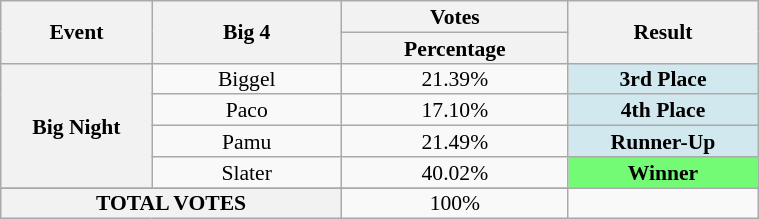<table class="wikitable" style="text-align:center; font-size:90%; line-height:14px;" width="40%">
<tr>
<th rowspan="2" width="20%">Event</th>
<th rowspan="2" width="25%">Big 4</th>
<th colspan="1" width="30%">Votes</th>
<th rowspan="2" width="30%">Result</th>
</tr>
<tr>
<th width="05%">Percentage</th>
</tr>
<tr>
<th rowspan=4>Big Night</th>
<td>Biggel</td>
<td>21.39%</td>
<td align="center" bgcolor="#D1E8EF"><strong>3rd Place</strong></td>
</tr>
<tr>
<td>Paco</td>
<td>17.10%</td>
<td align="center" bgcolor="#D1E8EF"><strong>4th Place</strong></td>
</tr>
<tr>
<td>Pamu</td>
<td>21.49%</td>
<td align="center" bgcolor="#D1E8EF"><strong>Runner-Up</strong></td>
</tr>
<tr>
<td>Slater</td>
<td>40.02%</td>
<td align="center" bgcolor="#73FB76"><strong>Winner</strong></td>
</tr>
<tr>
</tr>
<tr>
<th colspan=2>TOTAL VOTES</th>
<td>100%</td>
<td></td>
</tr>
</table>
